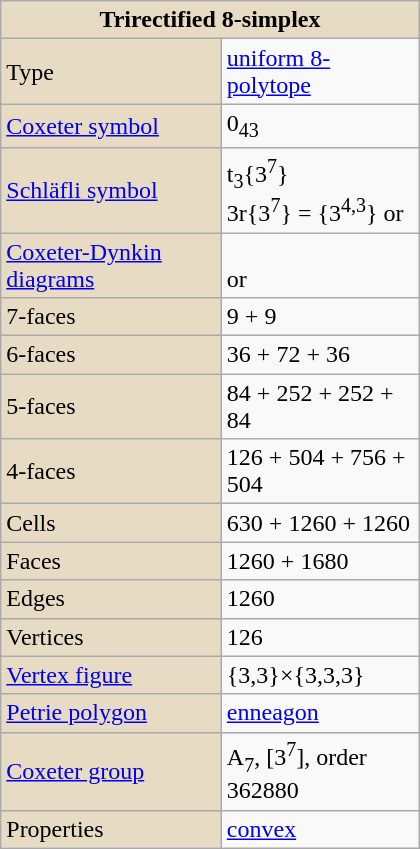<table class="wikitable" align="right" style="margin-left:10px" width="280">
<tr>
<th style="background:#e7dcc3;" colspan="2">Trirectified 8-simplex</th>
</tr>
<tr>
<td style="background:#e7dcc3;">Type</td>
<td><a href='#'>uniform 8-polytope</a></td>
</tr>
<tr>
<td bgcolor=#e7dcc3><a href='#'>Coxeter symbol</a></td>
<td>0<sub>43</sub></td>
</tr>
<tr>
<td style="background:#e7dcc3;"><a href='#'>Schläfli symbol</a></td>
<td>t<sub>3</sub>{3<sup>7</sup>}<br>3r{3<sup>7</sup>} = {3<sup>4,3</sup>} or<br></td>
</tr>
<tr>
<td style="background:#e7dcc3;"><a href='#'>Coxeter-Dynkin diagrams</a></td>
<td><br>or </td>
</tr>
<tr>
<td style="background:#e7dcc3;">7-faces</td>
<td>9 + 9</td>
</tr>
<tr>
<td style="background:#e7dcc3;">6-faces</td>
<td>36 + 72 + 36</td>
</tr>
<tr>
<td style="background:#e7dcc3;">5-faces</td>
<td>84 + 252 + 252 + 84</td>
</tr>
<tr>
<td style="background:#e7dcc3;">4-faces</td>
<td>126 + 504 + 756 + 504</td>
</tr>
<tr>
<td style="background:#e7dcc3;">Cells</td>
<td>630 + 1260 + 1260</td>
</tr>
<tr>
<td style="background:#e7dcc3;">Faces</td>
<td>1260 + 1680</td>
</tr>
<tr>
<td style="background:#e7dcc3;">Edges</td>
<td>1260</td>
</tr>
<tr>
<td style="background:#e7dcc3;">Vertices</td>
<td>126</td>
</tr>
<tr>
<td style="background:#e7dcc3;"><a href='#'>Vertex figure</a></td>
<td>{3,3}×{3,3,3}</td>
</tr>
<tr>
<td style="background:#e7dcc3;"><a href='#'>Petrie polygon</a></td>
<td><a href='#'>enneagon</a></td>
</tr>
<tr>
<td style="background:#e7dcc3;"><a href='#'>Coxeter group</a></td>
<td>A<sub>7</sub>, [3<sup>7</sup>], order 362880</td>
</tr>
<tr>
<td style="background:#e7dcc3;">Properties</td>
<td><a href='#'>convex</a></td>
</tr>
</table>
